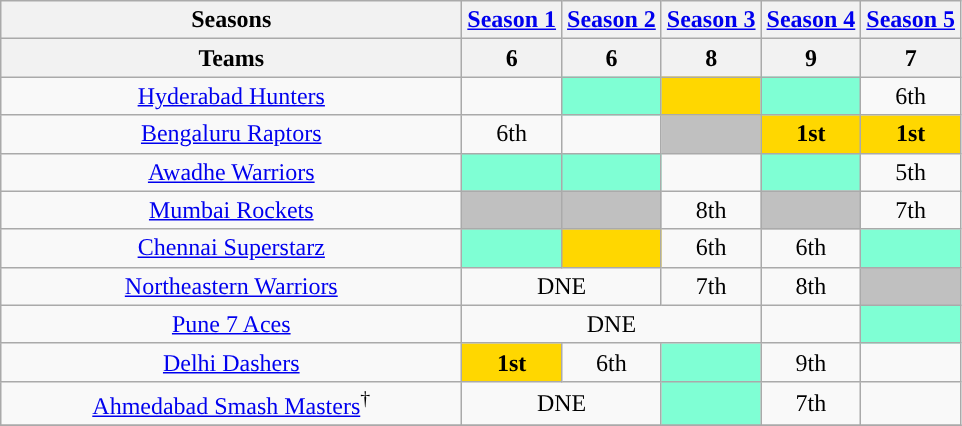<table class="wikitable sortable" style="text-align: center;">
<tr>
<th style="width:300px;">Seasons</th>
<th><a href='#'>Season 1</a></th>
<th><a href='#'>Season 2</a></th>
<th><a href='#'>Season 3</a></th>
<th><a href='#'>Season 4</a></th>
<th><a href='#'>Season 5</a></th>
</tr>
<tr>
<th>Teams</th>
<th>6</th>
<th>6</th>
<th>8</th>
<th>9</th>
<th>7</th>
</tr>
<tr>
<td><a href='#'>Hyderabad Hunters</a></td>
<td></td>
<td style="background-color: #7FFFD4"></td>
<th style="background-color: gold"></th>
<td style="background-color: #7FFFD4"></td>
<td>6th</td>
</tr>
<tr>
<td><a href='#'>Bengaluru Raptors</a></td>
<td>6th</td>
<td></td>
<td style="background: silver"></td>
<td style="background: gold"><strong>1st</strong></td>
<td style="background: gold"><strong>1st</strong></td>
</tr>
<tr>
<td><a href='#'>Awadhe Warriors</a></td>
<td style="background-color: #7FFFD4"></td>
<td style="background-color: #7FFFD4"></td>
<td></td>
<td style="background-color: #7FFFD4"></td>
<td>5th</td>
</tr>
<tr>
<td><a href='#'>Mumbai Rockets</a></td>
<td style="background-color: silver"></td>
<td style="background: silver"></td>
<td>8th</td>
<td style="background-color: silver"></td>
<td>7th</td>
</tr>
<tr>
<td><a href='#'>Chennai Superstarz</a></td>
<td style="background-color: #7FFFD4"></td>
<th style="background-color: gold"></th>
<td>6th</td>
<td>6th</td>
<td style="background-color: #7FFFD4"></td>
</tr>
<tr>
<td><a href='#'>Northeastern Warriors</a></td>
<td colspan="2">DNE</td>
<td>7th</td>
<td>8th</td>
<td style="background-color: silver"></td>
</tr>
<tr>
<td><a href='#'>Pune 7 Aces</a></td>
<td colspan="3">DNE</td>
<td></td>
<td style="background-color: #7FFFD4"></td>
</tr>
<tr>
<td><a href='#'>Delhi Dashers</a></td>
<td style="background-color: gold"><strong>1st</strong></td>
<td>6th</td>
<td style="background-color: #7FFFD4"></td>
<td>9th</td>
<td></td>
</tr>
<tr>
<td><a href='#'>Ahmedabad Smash Masters</a><sup>†</sup></td>
<td colspan="2">DNE</td>
<td style="background-color: #7FFFD4"></td>
<td>7th</td>
<td></td>
</tr>
<tr>
</tr>
</table>
